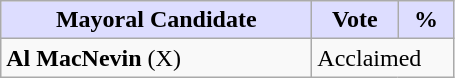<table class="wikitable">
<tr>
<th style="background:#ddf; width:200px;">Mayoral Candidate</th>
<th style="background:#ddf; width:50px;">Vote</th>
<th style="background:#ddf; width:30px;">%</th>
</tr>
<tr>
<td><strong>Al MacNevin</strong> (X)</td>
<td colspan="2">Acclaimed</td>
</tr>
</table>
